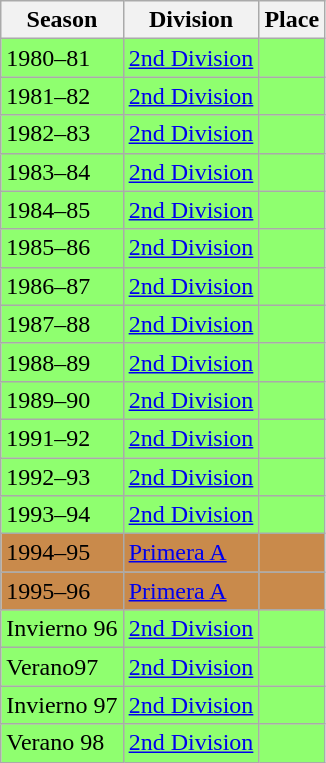<table class="wikitable">
<tr>
<th>Season</th>
<th>Division</th>
<th>Place</th>
</tr>
<tr>
<td style="background:#8FFF6F;">1980–81</td>
<td style="background:#8FFF6F;"><a href='#'>2nd Division</a></td>
<th style="background:#8FFF6F;"></th>
</tr>
<tr>
<td style="background:#8FFF6F;">1981–82</td>
<td style="background:#8FFF6F;"><a href='#'>2nd Division</a></td>
<th style="background:#8FFF6F;"></th>
</tr>
<tr>
<td style="background:#8FFF6F;">1982–83</td>
<td style="background:#8FFF6F;"><a href='#'>2nd Division</a></td>
<td style="background:#8FFF6F;"></td>
</tr>
<tr>
<td style="background:#8FFF6F;">1983–84</td>
<td style="background:#8FFF6F;"><a href='#'>2nd Division</a></td>
<td style="background:#8FFF6F;"></td>
</tr>
<tr>
<td style="background:#8FFF6F;">1984–85</td>
<td style="background:#8FFF6F;"><a href='#'>2nd Division</a></td>
<td style="background:#8FFF6F;"></td>
</tr>
<tr>
<td style="background:#8FFF6F;">1985–86</td>
<td style="background:#8FFF6F;"><a href='#'>2nd Division</a></td>
<td style="background:#8FFF6F;"></td>
</tr>
<tr>
<td style="background:#8FFF6F;">1986–87</td>
<td style="background:#8FFF6F;"><a href='#'>2nd Division</a></td>
<td style="background:#8FFF6F;"></td>
</tr>
<tr>
<td style="background:#8FFF6F;">1987–88</td>
<td style="background:#8FFF6F;"><a href='#'>2nd Division</a></td>
<td style="background:#8FFF6F;"></td>
</tr>
<tr>
<td style="background:#8FFF6F;">1988–89</td>
<td style="background:#8FFF6F;"><a href='#'>2nd Division</a></td>
<td style="background:#8FFF6F;"></td>
</tr>
<tr>
<td style="background:#8FFF6F;">1989–90</td>
<td style="background:#8FFF6F;"><a href='#'>2nd Division</a></td>
<td style="background:#8FFF6F;"></td>
</tr>
<tr>
<td style="background:#8FFF6F;">1991–92</td>
<td style="background:#8FFF6F;"><a href='#'>2nd Division</a></td>
<td style="background:#8FFF6F;"></td>
</tr>
<tr>
<td style="background:#8FFF6F;">1992–93</td>
<td style="background:#8FFF6F;"><a href='#'>2nd Division</a></td>
<td style="background:#8FFF6F;"></td>
</tr>
<tr>
<td style="background:#8FFF6F;">1993–94</td>
<td style="background:#8FFF6F;"><a href='#'>2nd Division</a></td>
<td style="background:#8FFF6F;"></td>
</tr>
<tr>
<td style="background:#C98A4B;">1994–95</td>
<td style="background:#C98A4B;"><a href='#'>Primera A</a></td>
<td style="background:#C98A4B;"></td>
</tr>
<tr>
<td style="background:#C98A4B;">1995–96</td>
<td style="background:#C98A4B;"><a href='#'>Primera A</a></td>
<td style="background:#C98A4B;"></td>
</tr>
<tr>
<td style="background:#8FFF6F;">Invierno 96</td>
<td style="background:#8FFF6F;"><a href='#'>2nd Division</a></td>
<td style="background:#8FFF6F;"></td>
</tr>
<tr>
<td style="background:#8FFF6F;">Verano97</td>
<td style="background:#8FFF6F;"><a href='#'>2nd Division</a></td>
<td style="background:#8FFF6F;"></td>
</tr>
<tr>
<td style="background:#8FFF6F;">Invierno 97</td>
<td style="background:#8FFF6F;"><a href='#'>2nd Division</a></td>
<td style="background:#8FFF6F;"></td>
</tr>
<tr>
<td style="background:#8FFF6F;">Verano 98</td>
<td style="background:#8FFF6F;"><a href='#'>2nd Division</a></td>
<td style="background:#8FFF6F;"></td>
</tr>
</table>
